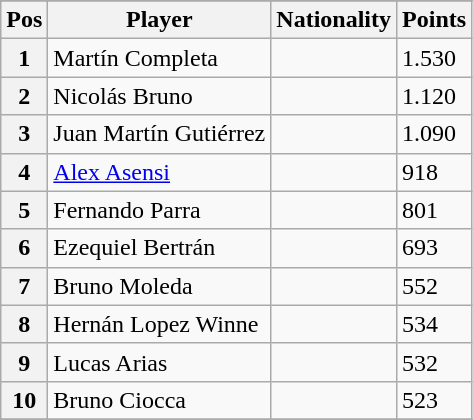<table class="wikitable sortable">
<tr>
</tr>
<tr bgcolor="#efefef">
<th>Pos</th>
<th>Player</th>
<th>Nationality</th>
<th>Points</th>
</tr>
<tr>
<th>1</th>
<td>Martín Completa</td>
<td></td>
<td>1.530</td>
</tr>
<tr>
<th>2</th>
<td>Nicolás Bruno</td>
<td></td>
<td>1.120</td>
</tr>
<tr>
<th>3</th>
<td>Juan Martín Gutiérrez</td>
<td></td>
<td>1.090</td>
</tr>
<tr>
<th>4</th>
<td><a href='#'>Alex Asensi</a></td>
<td></td>
<td>918</td>
</tr>
<tr>
<th>5</th>
<td>Fernando Parra</td>
<td></td>
<td>801</td>
</tr>
<tr>
<th>6</th>
<td>Ezequiel Bertrán</td>
<td></td>
<td>693</td>
</tr>
<tr>
<th>7</th>
<td>Bruno Moleda</td>
<td></td>
<td>552</td>
</tr>
<tr>
<th>8</th>
<td>Hernán Lopez Winne</td>
<td></td>
<td>534</td>
</tr>
<tr>
<th>9</th>
<td>Lucas Arias</td>
<td></td>
<td>532</td>
</tr>
<tr>
<th>10</th>
<td>Bruno Ciocca</td>
<td></td>
<td>523</td>
</tr>
<tr>
</tr>
</table>
